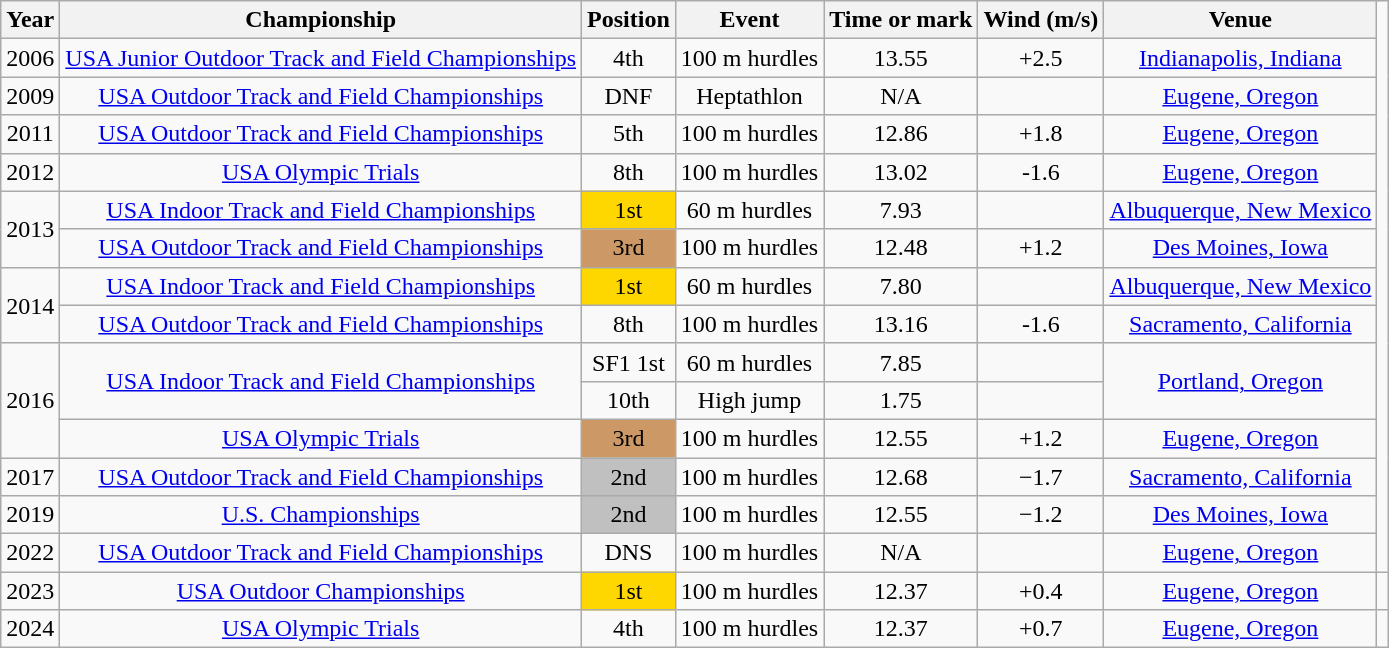<table class="wikitable sortable" style=text-align:center>
<tr>
<th>Year</th>
<th>Championship</th>
<th>Position</th>
<th>Event</th>
<th>Time or mark</th>
<th>Wind (m/s)</th>
<th>Venue</th>
</tr>
<tr>
<td>2006</td>
<td><a href='#'>USA Junior Outdoor Track and Field Championships</a></td>
<td>4th</td>
<td>100 m hurdles</td>
<td>13.55</td>
<td>+2.5</td>
<td><a href='#'>Indianapolis, Indiana</a></td>
</tr>
<tr>
<td>2009</td>
<td><a href='#'>USA Outdoor Track and Field Championships</a></td>
<td>DNF</td>
<td>Heptathlon</td>
<td>N/A</td>
<td></td>
<td><a href='#'>Eugene, Oregon</a></td>
</tr>
<tr>
<td>2011</td>
<td><a href='#'>USA Outdoor Track and Field Championships</a></td>
<td>5th</td>
<td>100 m hurdles</td>
<td>12.86</td>
<td>+1.8</td>
<td><a href='#'>Eugene, Oregon</a></td>
</tr>
<tr>
<td>2012</td>
<td><a href='#'>USA Olympic Trials</a></td>
<td>8th</td>
<td>100 m hurdles</td>
<td>13.02</td>
<td>-1.6</td>
<td><a href='#'>Eugene, Oregon</a></td>
</tr>
<tr>
<td rowspan=2>2013</td>
<td><a href='#'>USA Indoor Track and Field Championships</a></td>
<td bgcolor=gold>1st</td>
<td>60 m hurdles</td>
<td>7.93</td>
<td></td>
<td><a href='#'>Albuquerque, New Mexico</a></td>
</tr>
<tr>
<td><a href='#'>USA Outdoor Track and Field Championships</a></td>
<td bgcolor=cc9966>3rd</td>
<td>100 m hurdles</td>
<td>12.48</td>
<td>+1.2</td>
<td><a href='#'>Des Moines, Iowa</a></td>
</tr>
<tr>
<td rowspan=2>2014</td>
<td><a href='#'>USA Indoor Track and Field Championships</a></td>
<td bgcolor=gold>1st</td>
<td>60 m hurdles</td>
<td>7.80</td>
<td></td>
<td><a href='#'>Albuquerque, New Mexico</a></td>
</tr>
<tr>
<td><a href='#'>USA Outdoor Track and Field Championships</a></td>
<td>8th</td>
<td>100 m hurdles</td>
<td>13.16</td>
<td>-1.6</td>
<td><a href='#'>Sacramento, California</a></td>
</tr>
<tr>
<td rowspan=3>2016</td>
<td rowspan=2><a href='#'>USA Indoor Track and Field Championships</a></td>
<td>SF1 1st</td>
<td>60 m hurdles</td>
<td>7.85</td>
<td></td>
<td rowspan=2><a href='#'>Portland, Oregon</a></td>
</tr>
<tr>
<td>10th</td>
<td>High jump</td>
<td>1.75</td>
<td></td>
</tr>
<tr>
<td><a href='#'>USA Olympic Trials</a></td>
<td bgcolor=cc9966>3rd</td>
<td>100 m hurdles</td>
<td>12.55</td>
<td>+1.2</td>
<td><a href='#'>Eugene, Oregon</a></td>
</tr>
<tr>
<td>2017</td>
<td><a href='#'>USA Outdoor Track and Field Championships</a></td>
<td bgcolor=silver>2nd</td>
<td>100 m hurdles</td>
<td>12.68</td>
<td>−1.7</td>
<td><a href='#'>Sacramento, California</a></td>
</tr>
<tr>
<td rowspan=1>2019</td>
<td><a href='#'>U.S. Championships</a></td>
<td bgcolor=silver>2nd</td>
<td>100 m hurdles</td>
<td>12.55</td>
<td>−1.2</td>
<td><a href='#'>Des Moines, Iowa</a></td>
</tr>
<tr>
<td rowspan=1>2022</td>
<td><a href='#'>USA Outdoor Track and Field Championships</a></td>
<td>DNS</td>
<td>100 m hurdles</td>
<td>N/A</td>
<td></td>
<td><a href='#'>Eugene, Oregon</a></td>
</tr>
<tr>
<td>2023</td>
<td><a href='#'>USA Outdoor Championships</a></td>
<td bgcolor=gold>1st</td>
<td>100 m hurdles</td>
<td>12.37</td>
<td>+0.4</td>
<td><a href='#'>Eugene, Oregon</a></td>
<td></td>
</tr>
<tr>
<td>2024</td>
<td><a href='#'>USA Olympic Trials</a></td>
<td>4th</td>
<td>100 m hurdles</td>
<td>12.37</td>
<td>+0.7</td>
<td><a href='#'>Eugene, Oregon</a></td>
</tr>
</table>
